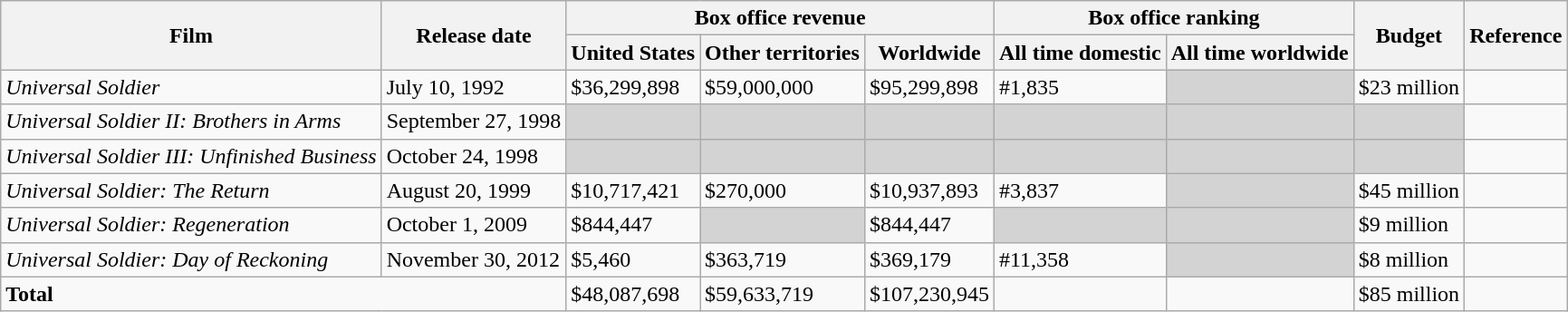<table class="wikitable" text-align:center;">
<tr>
<th rowspan="2"><strong>Film</strong></th>
<th rowspan="2"><strong>Release date</strong></th>
<th colspan="3"><strong>Box office revenue</strong></th>
<th colspan="2"><strong>Box office ranking</strong></th>
<th rowspan="2"><strong>Budget</strong></th>
<th rowspan="2"><strong>Reference</strong></th>
</tr>
<tr>
<th><strong>United States</strong></th>
<th><strong>Other territories</strong></th>
<th><strong>Worldwide</strong></th>
<th><strong>All time domestic</strong></th>
<th><strong>All time worldwide</strong></th>
</tr>
<tr>
<td><em>Universal Soldier</em></td>
<td>July 10, 1992</td>
<td>$36,299,898</td>
<td>$59,000,000</td>
<td>$95,299,898</td>
<td>#1,835</td>
<td style="background:lightgrey;"></td>
<td>$23 million</td>
<td></td>
</tr>
<tr>
<td><em>Universal Soldier II: Brothers in Arms</em></td>
<td>September 27, 1998</td>
<td style="background:lightgrey;"></td>
<td style="background:lightgrey;"></td>
<td style="background:lightgrey;"></td>
<td style="background:lightgrey;"></td>
<td style="background:lightgrey;"></td>
<td style="background:lightgrey;"></td>
<td></td>
</tr>
<tr>
<td><em>Universal Soldier III: Unfinished Business</em></td>
<td>October 24, 1998</td>
<td style="background:lightgrey;"></td>
<td style="background:lightgrey;"></td>
<td style="background:lightgrey;"></td>
<td style="background:lightgrey;"></td>
<td style="background:lightgrey;"></td>
<td style="background:lightgrey;"></td>
<td></td>
</tr>
<tr>
<td><em>Universal Soldier: The Return</em></td>
<td>August 20, 1999</td>
<td>$10,717,421</td>
<td>$270,000</td>
<td>$10,937,893</td>
<td>#3,837</td>
<td style="background:lightgrey;"></td>
<td>$45 million</td>
<td></td>
</tr>
<tr>
<td><em>Universal Soldier: Regeneration</em></td>
<td>October 1, 2009</td>
<td>$844,447</td>
<td style="background:lightgrey;"></td>
<td>$844,447</td>
<td style="background:lightgrey;"></td>
<td style="background:lightgrey;"></td>
<td>$9 million</td>
<td></td>
</tr>
<tr>
<td><em>Universal Soldier: Day of Reckoning</em></td>
<td>November 30, 2012</td>
<td>$5,460</td>
<td>$363,719</td>
<td>$369,179</td>
<td>#11,358</td>
<td style="background:lightgrey;"></td>
<td>$8 million</td>
<td></td>
</tr>
<tr>
<td colspan="2"><strong>Total</strong></td>
<td>$48,087,698</td>
<td>$59,633,719</td>
<td>$107,230,945</td>
<td></td>
<td></td>
<td>$85 million</td>
<td></td>
</tr>
</table>
